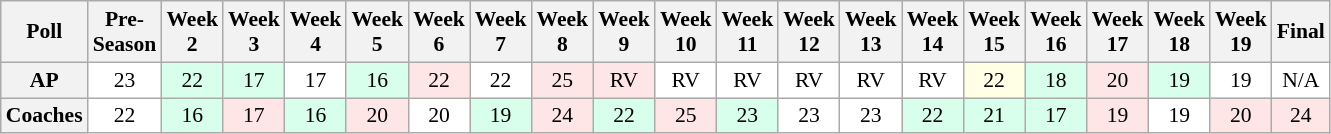<table class="wikitable" style="white-space:nowrap;font-size:90%">
<tr>
<th>Poll</th>
<th>Pre-<br>Season</th>
<th>Week<br>2</th>
<th>Week<br>3</th>
<th>Week<br>4</th>
<th>Week<br>5</th>
<th>Week<br>6</th>
<th>Week<br>7</th>
<th>Week<br>8</th>
<th>Week<br>9</th>
<th>Week<br>10</th>
<th>Week<br>11</th>
<th>Week<br>12</th>
<th>Week<br>13</th>
<th>Week<br>14</th>
<th>Week<br>15</th>
<th>Week<br>16</th>
<th>Week<br>17</th>
<th>Week<br>18</th>
<th>Week<br>19</th>
<th>Final</th>
</tr>
<tr style="text-align:center;">
<th>AP</th>
<td style="background:#FFF;">23</td>
<td style="background:#D8FFEB;">22</td>
<td style="background:#D8FFEB;">17</td>
<td style="background:#FFF;">17</td>
<td style="background:#D8FFEB;">16</td>
<td style="background:#FFE6E6;">22</td>
<td style="background:#FFF;">22</td>
<td style="background:#FFE6E6;">25</td>
<td style="background:#FFE6E6;">RV</td>
<td style="background:#FFF;">RV</td>
<td style="background:#FFF;">RV</td>
<td style="background:#FFF;">RV</td>
<td style="background:#FFF;">RV</td>
<td style="background:#FFF;">RV</td>
<td style="background:#FFFFE6;">22</td>
<td style="background:#D8FFEB;">18</td>
<td style="background:#FFE6E6;">20</td>
<td style="background:#D8FFEB;">19</td>
<td style="background:#FFF;">19</td>
<td style="background:#FFF;">N/A</td>
</tr>
<tr style="text-align:center;">
<th>Coaches</th>
<td style="background:#FFF;">22</td>
<td style="background:#D8FFEB;">16</td>
<td style="background:#FFE6E6;">17</td>
<td style="background:#D8FFEB;">16</td>
<td style="background:#FFE6E6;">20</td>
<td style="background:#FFF;">20</td>
<td style="background:#D8FFEB;">19</td>
<td style="background:#FFE6E6;">24</td>
<td style="background:#D8FFEB;">22</td>
<td style="background:#FFE6E6;">25</td>
<td style="background:#D8FFEB;">23</td>
<td style="background:#FFF;">23</td>
<td style="background:#FFF;">23</td>
<td style="background:#D8FFEB;">22</td>
<td style="background:#D8FFEB;">21</td>
<td style="background:#D8FFEB;">17</td>
<td style="background:#FFE6E6;">19</td>
<td style="background:#FFF;">19</td>
<td style="background:#FFE6E6;">20</td>
<td style="background:#FFE6E6;">24</td>
</tr>
</table>
